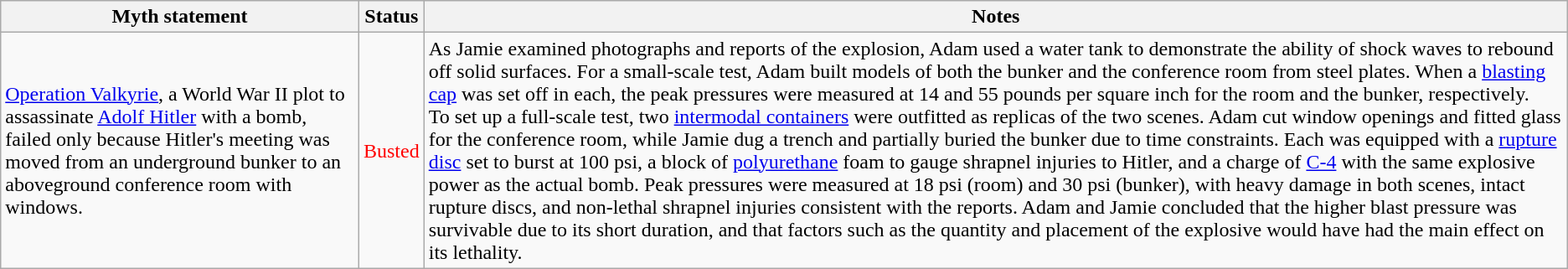<table class="wikitable plainrowheaders">
<tr>
<th>Myth statement</th>
<th>Status</th>
<th>Notes</th>
</tr>
<tr>
<td><a href='#'>Operation Valkyrie</a>, a World War II plot to assassinate <a href='#'>Adolf Hitler</a> with a bomb, failed only because Hitler's meeting was moved from an underground bunker to an aboveground conference room with windows.</td>
<td style="color:red">Busted</td>
<td>As Jamie examined photographs and reports of the explosion, Adam used a water tank to demonstrate the ability of shock waves to rebound off solid surfaces. For a small-scale test, Adam built models of both the bunker and the conference room from steel plates. When a <a href='#'>blasting cap</a> was set off in each, the peak pressures were measured at 14 and 55 pounds per square inch for the room and the bunker, respectively.<br>To set up a full-scale test, two <a href='#'>intermodal containers</a> were outfitted as replicas of the two scenes. Adam cut window openings and fitted glass for the conference room, while Jamie dug a trench and partially buried the bunker due to time constraints. Each was equipped with a <a href='#'>rupture disc</a> set to burst at 100 psi, a block of <a href='#'>polyurethane</a> foam to gauge shrapnel injuries to Hitler, and a charge of <a href='#'>C-4</a> with the same explosive power as the actual bomb. Peak pressures were measured at 18 psi (room) and 30 psi (bunker), with heavy damage in both scenes, intact rupture discs, and non-lethal shrapnel injuries consistent with the reports. Adam and Jamie concluded that the higher blast pressure was survivable due to its short duration, and that factors such as the quantity and placement of the explosive would have had the main effect on its lethality.</td>
</tr>
</table>
